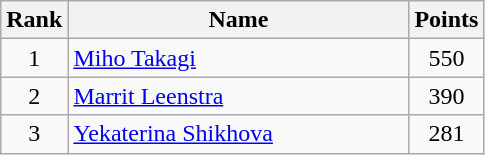<table class="wikitable" border="1" style="text-align:center">
<tr>
<th width=30>Rank</th>
<th width=220>Name</th>
<th width=25>Points</th>
</tr>
<tr>
<td>1</td>
<td align="left"> <a href='#'>Miho Takagi</a></td>
<td>550</td>
</tr>
<tr>
<td>2</td>
<td align="left"> <a href='#'>Marrit Leenstra</a></td>
<td>390</td>
</tr>
<tr>
<td>3</td>
<td align="left"> <a href='#'>Yekaterina Shikhova</a></td>
<td>281</td>
</tr>
</table>
